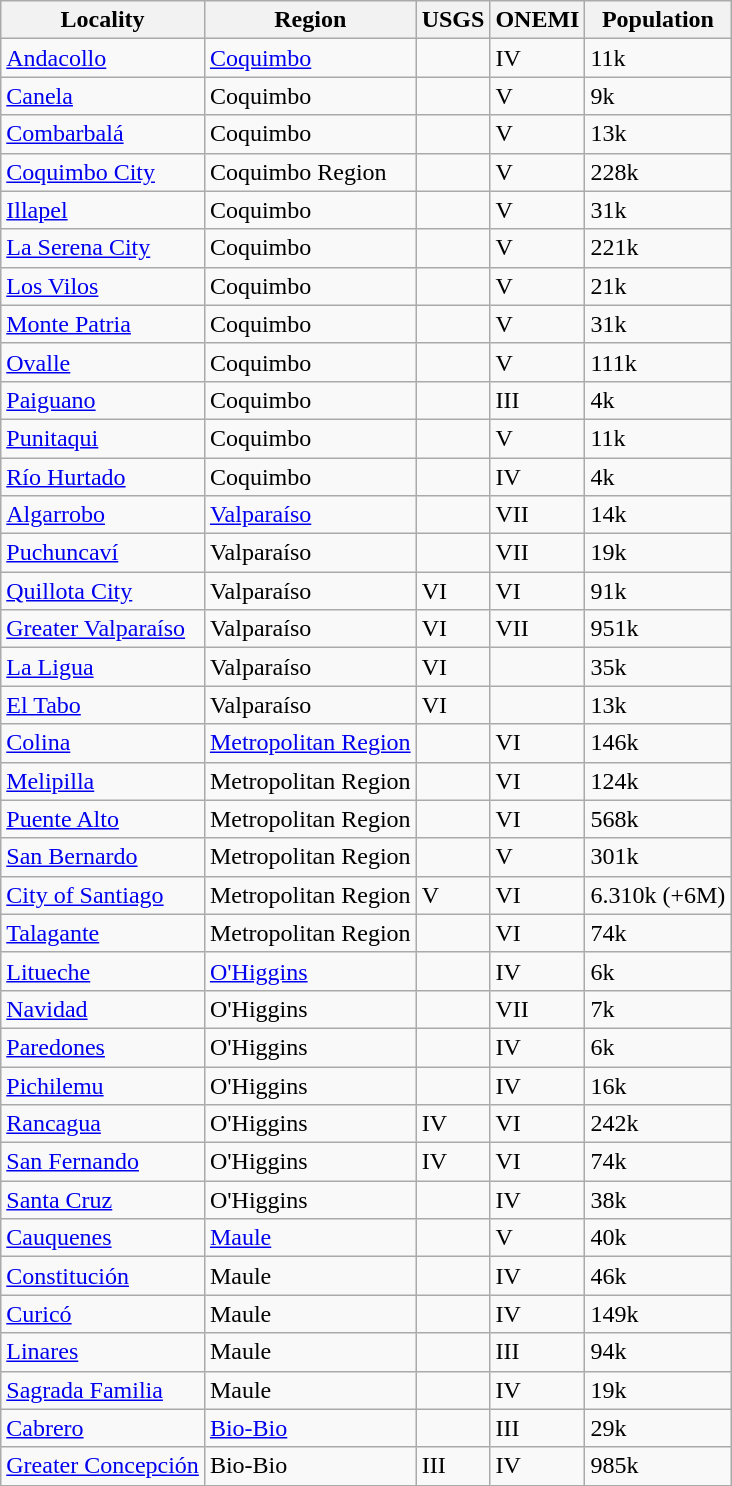<table class="wikitable sortable">
<tr>
<th>Locality</th>
<th>Region</th>
<th>USGS</th>
<th>ONEMI</th>
<th>Population</th>
</tr>
<tr>
<td><a href='#'>Andacollo</a></td>
<td><a href='#'>Coquimbo</a></td>
<td></td>
<td>IV</td>
<td>11k</td>
</tr>
<tr>
<td><a href='#'>Canela</a></td>
<td>Coquimbo</td>
<td></td>
<td>V</td>
<td>9k</td>
</tr>
<tr>
<td><a href='#'>Combarbalá</a></td>
<td>Coquimbo</td>
<td></td>
<td>V</td>
<td>13k</td>
</tr>
<tr>
<td><a href='#'>Coquimbo City</a></td>
<td>Coquimbo Region</td>
<td></td>
<td>V</td>
<td>228k</td>
</tr>
<tr>
<td><a href='#'>Illapel</a></td>
<td>Coquimbo</td>
<td></td>
<td>V</td>
<td>31k</td>
</tr>
<tr>
<td><a href='#'>La Serena City</a></td>
<td>Coquimbo</td>
<td></td>
<td>V</td>
<td>221k</td>
</tr>
<tr>
<td><a href='#'>Los Vilos</a></td>
<td>Coquimbo</td>
<td></td>
<td>V</td>
<td>21k</td>
</tr>
<tr>
<td><a href='#'>Monte Patria</a></td>
<td>Coquimbo</td>
<td></td>
<td>V</td>
<td>31k</td>
</tr>
<tr>
<td><a href='#'>Ovalle</a></td>
<td>Coquimbo</td>
<td></td>
<td>V</td>
<td>111k</td>
</tr>
<tr>
<td><a href='#'>Paiguano</a></td>
<td>Coquimbo</td>
<td></td>
<td>III</td>
<td>4k</td>
</tr>
<tr>
<td><a href='#'>Punitaqui</a></td>
<td>Coquimbo</td>
<td></td>
<td>V</td>
<td>11k</td>
</tr>
<tr>
<td><a href='#'>Río Hurtado</a></td>
<td>Coquimbo</td>
<td></td>
<td>IV</td>
<td>4k</td>
</tr>
<tr>
<td><a href='#'>Algarrobo</a></td>
<td><a href='#'>Valparaíso</a></td>
<td></td>
<td>VII</td>
<td>14k</td>
</tr>
<tr>
<td><a href='#'>Puchuncaví</a></td>
<td>Valparaíso</td>
<td></td>
<td>VII</td>
<td>19k</td>
</tr>
<tr>
<td><a href='#'>Quillota City</a></td>
<td>Valparaíso</td>
<td>VI</td>
<td>VI</td>
<td>91k</td>
</tr>
<tr>
<td><a href='#'>Greater Valparaíso</a></td>
<td>Valparaíso</td>
<td>VI</td>
<td>VII</td>
<td>951k</td>
</tr>
<tr>
<td><a href='#'>La Ligua</a></td>
<td>Valparaíso</td>
<td>VI</td>
<td></td>
<td>35k</td>
</tr>
<tr>
<td><a href='#'>El Tabo</a></td>
<td>Valparaíso</td>
<td>VI</td>
<td></td>
<td>13k</td>
</tr>
<tr>
<td><a href='#'>Colina</a></td>
<td><a href='#'>Metropolitan Region</a></td>
<td></td>
<td>VI</td>
<td>146k</td>
</tr>
<tr>
<td><a href='#'>Melipilla</a></td>
<td>Metropolitan Region</td>
<td></td>
<td>VI</td>
<td>124k</td>
</tr>
<tr>
<td><a href='#'>Puente Alto</a></td>
<td>Metropolitan Region</td>
<td></td>
<td>VI</td>
<td>568k</td>
</tr>
<tr>
<td><a href='#'>San Bernardo</a></td>
<td>Metropolitan Region</td>
<td></td>
<td>V</td>
<td>301k</td>
</tr>
<tr>
<td><a href='#'>City of Santiago</a></td>
<td>Metropolitan Region</td>
<td>V</td>
<td>VI</td>
<td>6.310k (+6M)</td>
</tr>
<tr>
<td><a href='#'>Talagante</a></td>
<td>Metropolitan Region</td>
<td></td>
<td>VI</td>
<td>74k</td>
</tr>
<tr>
<td><a href='#'>Litueche</a></td>
<td><a href='#'>O'Higgins</a></td>
<td></td>
<td>IV</td>
<td>6k</td>
</tr>
<tr>
<td><a href='#'>Navidad</a></td>
<td>O'Higgins</td>
<td></td>
<td>VII</td>
<td>7k</td>
</tr>
<tr>
<td><a href='#'>Paredones</a></td>
<td>O'Higgins</td>
<td></td>
<td>IV</td>
<td>6k</td>
</tr>
<tr>
<td><a href='#'>Pichilemu</a></td>
<td>O'Higgins</td>
<td></td>
<td>IV</td>
<td>16k</td>
</tr>
<tr>
<td><a href='#'>Rancagua</a></td>
<td>O'Higgins</td>
<td>IV</td>
<td>VI</td>
<td>242k</td>
</tr>
<tr>
<td><a href='#'>San Fernando</a></td>
<td>O'Higgins</td>
<td>IV</td>
<td>VI</td>
<td>74k</td>
</tr>
<tr>
<td><a href='#'>Santa Cruz</a></td>
<td>O'Higgins</td>
<td></td>
<td>IV</td>
<td>38k</td>
</tr>
<tr>
<td><a href='#'>Cauquenes</a></td>
<td><a href='#'>Maule</a></td>
<td></td>
<td>V</td>
<td>40k</td>
</tr>
<tr>
<td><a href='#'>Constitución</a></td>
<td>Maule</td>
<td></td>
<td>IV</td>
<td>46k</td>
</tr>
<tr>
<td><a href='#'>Curicó</a></td>
<td>Maule</td>
<td></td>
<td>IV</td>
<td>149k</td>
</tr>
<tr>
<td><a href='#'>Linares</a></td>
<td>Maule</td>
<td></td>
<td>III</td>
<td>94k</td>
</tr>
<tr>
<td><a href='#'>Sagrada Familia</a></td>
<td>Maule</td>
<td></td>
<td>IV</td>
<td>19k</td>
</tr>
<tr>
<td><a href='#'>Cabrero</a></td>
<td><a href='#'>Bio-Bio</a></td>
<td></td>
<td>III</td>
<td>29k</td>
</tr>
<tr>
<td><a href='#'>Greater Concepción</a></td>
<td>Bio-Bio</td>
<td>III</td>
<td>IV</td>
<td>985k</td>
</tr>
</table>
